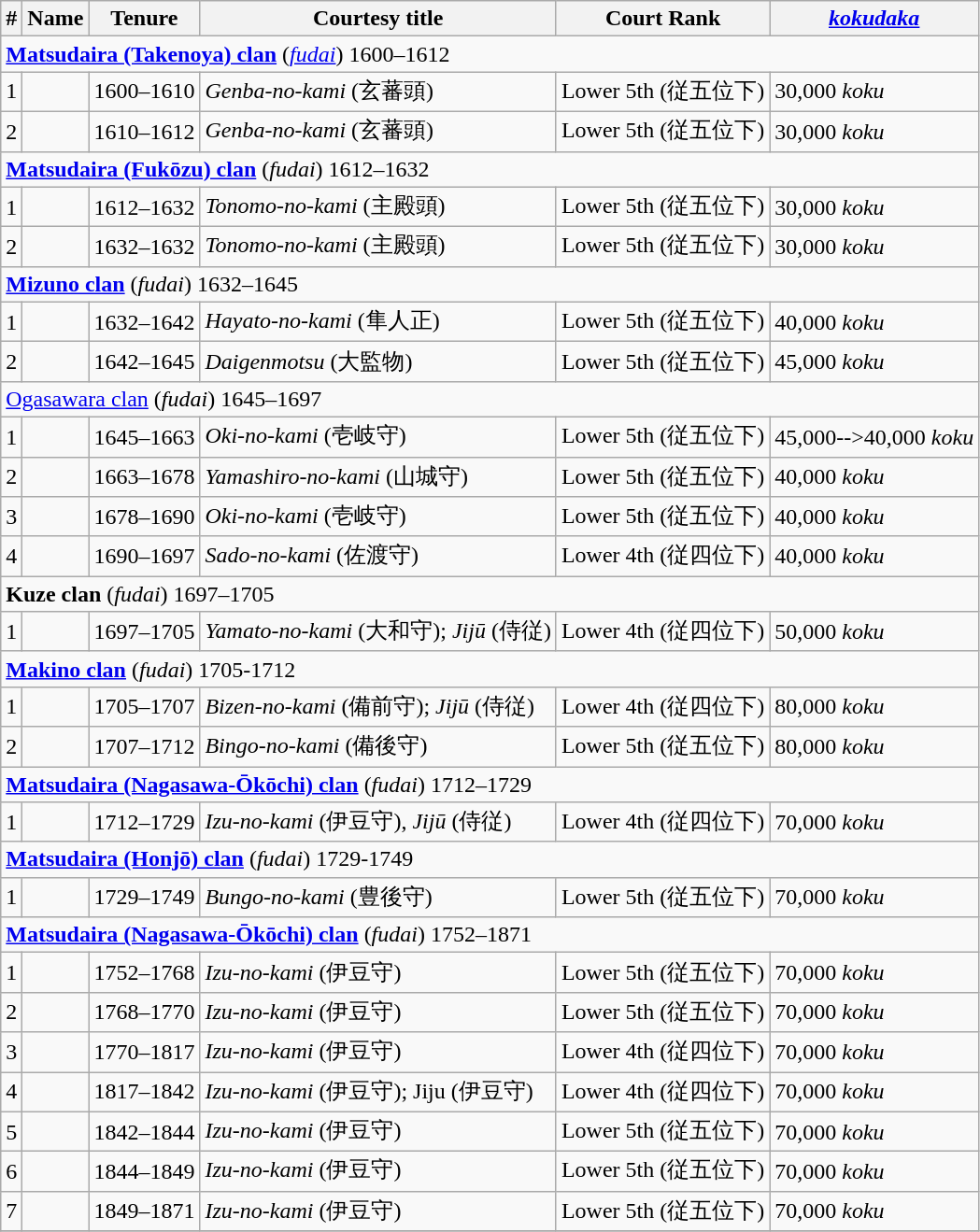<table class=wikitable>
<tr>
<th>#</th>
<th>Name</th>
<th>Tenure</th>
<th>Courtesy title</th>
<th>Court Rank</th>
<th><em><a href='#'>kokudaka</a></em></th>
</tr>
<tr>
<td colspan=6> <strong><a href='#'>Matsudaira (Takenoya) clan</a></strong> (<em><a href='#'>fudai</a></em>) 1600–1612</td>
</tr>
<tr>
<td>1</td>
<td></td>
<td>1600–1610</td>
<td><em>Genba-no-kami</em> (玄蕃頭)</td>
<td>Lower 5th (従五位下)</td>
<td>30,000 <em>koku</em></td>
</tr>
<tr>
<td>2</td>
<td></td>
<td>1610–1612</td>
<td><em>Genba-no-kami</em> (玄蕃頭)</td>
<td>Lower 5th (従五位下)</td>
<td>30,000 <em>koku</em></td>
</tr>
<tr>
<td colspan=6> <strong><a href='#'>Matsudaira (Fukōzu) clan</a></strong> (<em>fudai</em>) 1612–1632</td>
</tr>
<tr>
<td>1</td>
<td></td>
<td>1612–1632</td>
<td><em>Tonomo-no-kami</em> (主殿頭)</td>
<td>Lower 5th (従五位下)</td>
<td>30,000 <em>koku</em></td>
</tr>
<tr>
<td>2</td>
<td></td>
<td>1632–1632</td>
<td><em>Tonomo-no-kami</em> (主殿頭)</td>
<td>Lower 5th (従五位下)</td>
<td>30,000 <em>koku</em></td>
</tr>
<tr>
<td colspan=6> <strong><a href='#'>Mizuno clan</a></strong> (<em>fudai</em>) 1632–1645</td>
</tr>
<tr>
<td>1</td>
<td></td>
<td>1632–1642</td>
<td><em>Hayato-no-kami</em> (隼人正)</td>
<td>Lower 5th (従五位下)</td>
<td>40,000 <em>koku</em></td>
</tr>
<tr>
<td>2</td>
<td></td>
<td>1642–1645</td>
<td><em>Daigenmotsu</em> (大監物)</td>
<td>Lower 5th (従五位下)</td>
<td>45,000 <em>koku</em></td>
</tr>
<tr>
<td colspan=6> <a href='#'>Ogasawara clan</a> (<em>fudai</em>) 1645–1697</td>
</tr>
<tr>
<td>1</td>
<td></td>
<td>1645–1663</td>
<td><em>Oki-no-kami</em> (壱岐守)</td>
<td>Lower 5th (従五位下)</td>
<td>45,000-->40,000 <em>koku</em></td>
</tr>
<tr>
<td>2</td>
<td></td>
<td>1663–1678</td>
<td><em>Yamashiro-no-kami</em> (山城守)</td>
<td>Lower 5th (従五位下)</td>
<td>40,000 <em>koku</em></td>
</tr>
<tr>
<td>3</td>
<td></td>
<td>1678–1690</td>
<td><em>Oki-no-kami</em> (壱岐守)</td>
<td>Lower 5th (従五位下)</td>
<td>40,000 <em>koku</em></td>
</tr>
<tr>
<td>4</td>
<td></td>
<td>1690–1697</td>
<td><em>Sado-no-kami</em> (佐渡守)</td>
<td>Lower 4th (従四位下)</td>
<td>40,000 <em>koku</em></td>
</tr>
<tr>
<td colspan=6> <strong>Kuze clan</strong> (<em>fudai</em>) 1697–1705</td>
</tr>
<tr>
<td>1</td>
<td></td>
<td>1697–1705</td>
<td><em>Yamato-no-kami</em> (大和守); <em>Jijū</em> (侍従)</td>
<td>Lower 4th (従四位下)</td>
<td>50,000 <em>koku</em></td>
</tr>
<tr>
<td colspan=6> <strong><a href='#'>Makino clan</a></strong> (<em>fudai</em>) 1705-1712</td>
</tr>
<tr>
<td>1</td>
<td></td>
<td>1705–1707</td>
<td><em>Bizen-no-kami</em> (備前守); <em>Jijū</em> (侍従)</td>
<td>Lower 4th (従四位下)</td>
<td>80,000 <em>koku</em></td>
</tr>
<tr>
<td>2</td>
<td></td>
<td>1707–1712</td>
<td><em>Bingo-no-kami</em> (備後守)</td>
<td>Lower 5th (従五位下)</td>
<td>80,000 <em>koku</em></td>
</tr>
<tr>
<td colspan=6> <strong><a href='#'>Matsudaira (Nagasawa-Ōkōchi) clan</a></strong> (<em>fudai</em>) 1712–1729</td>
</tr>
<tr>
<td>1</td>
<td></td>
<td>1712–1729</td>
<td><em>Izu-no-kami</em> (伊豆守), <em>Jijū</em> (侍従)</td>
<td>Lower 4th (従四位下)</td>
<td>70,000 <em>koku</em></td>
</tr>
<tr>
<td colspan=6> <strong><a href='#'>Matsudaira (Honjō) clan</a></strong> (<em>fudai</em>) 1729-1749</td>
</tr>
<tr>
<td>1</td>
<td></td>
<td>1729–1749</td>
<td><em>Bungo-no-kami</em> (豊後守)</td>
<td>Lower 5th (従五位下)</td>
<td>70,000 <em>koku</em></td>
</tr>
<tr>
<td colspan=6> <strong><a href='#'>Matsudaira (Nagasawa-Ōkōchi) clan</a></strong> (<em>fudai</em>) 1752–1871</td>
</tr>
<tr>
<td>1</td>
<td></td>
<td>1752–1768</td>
<td><em>Izu-no-kami</em> (伊豆守)</td>
<td>Lower 5th (従五位下)</td>
<td>70,000 <em>koku</em></td>
</tr>
<tr>
<td>2</td>
<td></td>
<td>1768–1770</td>
<td><em>Izu-no-kami</em> (伊豆守)</td>
<td>Lower 5th (従五位下)</td>
<td>70,000 <em>koku</em></td>
</tr>
<tr>
<td>3</td>
<td></td>
<td>1770–1817</td>
<td><em>Izu-no-kami</em> (伊豆守)</td>
<td>Lower 4th (従四位下)</td>
<td>70,000 <em>koku</em></td>
</tr>
<tr>
<td>4</td>
<td></td>
<td>1817–1842</td>
<td><em>Izu-no-kami</em> (伊豆守); Jiju (伊豆守)</td>
<td>Lower 4th (従四位下)</td>
<td>70,000 <em>koku</em></td>
</tr>
<tr>
<td>5</td>
<td></td>
<td>1842–1844</td>
<td><em>Izu-no-kami</em> (伊豆守)</td>
<td>Lower 5th (従五位下)</td>
<td>70,000 <em>koku</em></td>
</tr>
<tr>
<td>6</td>
<td></td>
<td>1844–1849</td>
<td><em>Izu-no-kami</em> (伊豆守)</td>
<td>Lower 5th (従五位下)</td>
<td>70,000 <em>koku</em></td>
</tr>
<tr>
<td>7</td>
<td></td>
<td>1849–1871</td>
<td><em>Izu-no-kami</em> (伊豆守)</td>
<td>Lower 5th (従五位下)</td>
<td>70,000 <em>koku</em></td>
</tr>
<tr>
</tr>
</table>
